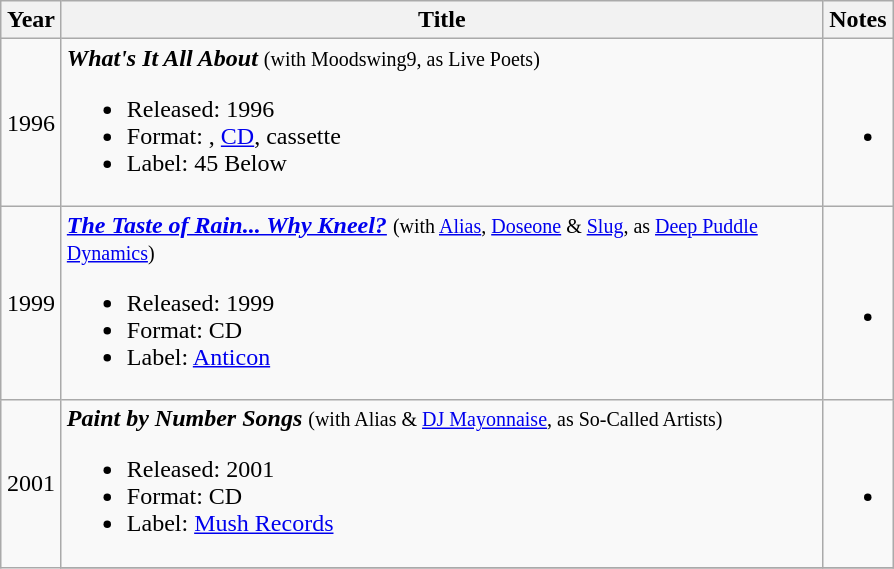<table class="wikitable">
<tr>
<th rowspan="1" style="width:33px;">Year</th>
<th rowspan="1" style="width:500px;">Title</th>
<th rowspan="1">Notes</th>
</tr>
<tr>
<td style="text-align:center;">1996</td>
<td><strong><em>What's It All About</em></strong> <small>(with Moodswing9, as Live Poets)</small><br><ul><li>Released: 1996</li><li>Format: , <a href='#'>CD</a>, cassette</li><li>Label: 45 Below</li></ul></td>
<td><br><ul><li></li></ul></td>
</tr>
<tr>
<td style="text-align:center;">1999</td>
<td><strong><em><a href='#'>The Taste of Rain... Why Kneel?</a></em></strong> <small>(with <a href='#'>Alias</a>, <a href='#'>Doseone</a> & <a href='#'>Slug</a>, as <a href='#'>Deep Puddle Dynamics</a>)</small><br><ul><li>Released: 1999</li><li>Format: CD</li><li>Label: <a href='#'>Anticon</a></li></ul></td>
<td><br><ul><li></li></ul></td>
</tr>
<tr>
<td style="text-align:center;" rowspan="2">2001</td>
<td><strong><em>Paint by Number Songs</em></strong> <small>(with Alias & <a href='#'>DJ Mayonnaise</a>, as So-Called Artists)</small><br><ul><li>Released: 2001</li><li>Format: CD</li><li>Label: <a href='#'>Mush Records</a></li></ul></td>
<td><br><ul><li></li></ul></td>
</tr>
<tr>
</tr>
</table>
